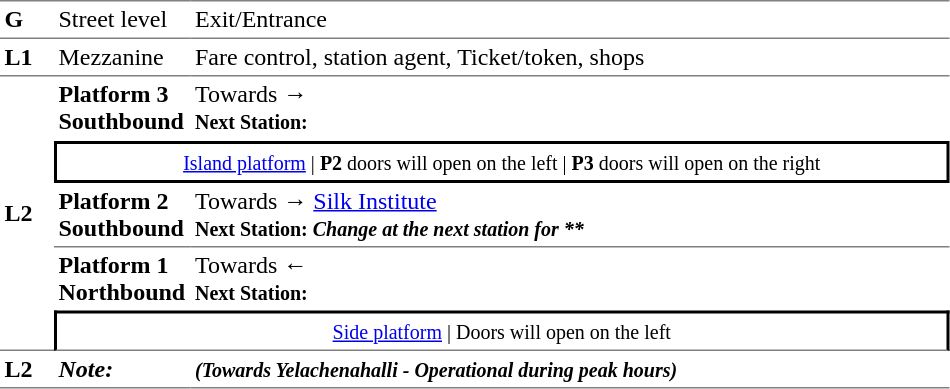<table border="0" cellspacing="0" cellpadding="3">
<tr>
<td width="30" valign="top" style="border-top:solid 1px gray;border-bottom:solid 1px gray;"><strong>G</strong></td>
<td width="85" valign="top" style="border-top:solid 1px gray;border-bottom:solid 1px gray;">Street level</td>
<td width="500" valign="top" style="border-top:solid 1px gray;border-bottom:solid 1px gray;">Exit/Entrance</td>
</tr>
<tr>
<td style="border-bottom:solid 1px gray;"><strong>L1</strong></td>
<td style="border-bottom:solid 1px gray;">Mezzanine</td>
<td style="border-bottom:solid 1px gray;">Fare control, station agent, Ticket/token, shops</td>
</tr>
<tr>
<td rowspan="5" style="border-bottom:solid 1px grey;text-align:left;"><strong>L2</strong></td>
<td width="85" style="border-bottom:solid 1px white;"><span><strong>Platform 3</strong><br><strong>Southbound</strong></span></td>
<td width="500" style="border-bottom:solid 1px white;">Towards → <br><small><strong>Next Station:</strong> </small></td>
</tr>
<tr>
<td colspan="2" style="border-top:solid 2px black;border-right:solid 2px black;border-left:solid 2px black;border-bottom:solid 2px black;text-align:center;"><small><a href='#'>Island platform</a> | <strong>P2</strong> doors will open on the left | <strong>P3</strong> doors will open on the right</small> </td>
</tr>
<tr>
<td style="border-bottom:solid 1px gray;" width=85><span><strong>Platform 2</strong><br><strong>Southbound</strong></span></td>
<td style="border-bottom:solid 1px gray;" width=500>Towards → <a href='#'>Silk Institute</a><br><small><strong>Next Station:</strong>  <strong><em>Change at the next station for  **</em></strong></small></td>
</tr>
<tr>
<td width="85"><span><strong>Platform 1</strong><br><strong>Northbound</strong></span></td>
<td width="500">Towards ← <br><small><strong>Next Station:</strong> </small></td>
</tr>
<tr>
<td colspan="2" style="border-top:solid 2px black;border-right:solid 2px black;border-left:solid 2px black;border-bottom:solid 1px gray;text-align:center;"><small><a href='#'>Side platform</a> | Doors will open on the left </small></td>
</tr>
<tr>
<td style="border-bottom:solid 1px gray;" width=30 rowspan=2 valign=top><strong>L2</strong></td>
<td style="border-bottom:solid 1px gray;" width=85><strong><em>Note:</em></strong></td>
<td style="border-bottom:solid 1px gray;" width=500><small><strong><em>(Towards Yelachenahalli - Operational during peak hours)</em></strong></small></td>
</tr>
<tr>
</tr>
</table>
